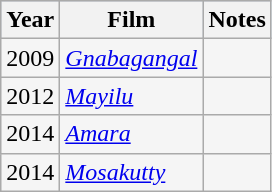<table class="wikitable sortable" style="background:#f5f5f5;">
<tr style="background:#B0C4DE;">
<th>Year</th>
<th>Film</th>
<th class=unsortable>Notes</th>
</tr>
<tr>
<td>2009</td>
<td><em><a href='#'>Gnabagangal</a></em></td>
<td></td>
</tr>
<tr>
<td>2012</td>
<td><em><a href='#'>Mayilu</a></em></td>
<td></td>
</tr>
<tr>
<td>2014</td>
<td><em><a href='#'>Amara</a></em></td>
<td></td>
</tr>
<tr>
<td>2014</td>
<td><em><a href='#'>Mosakutty</a></em></td>
<td></td>
</tr>
</table>
